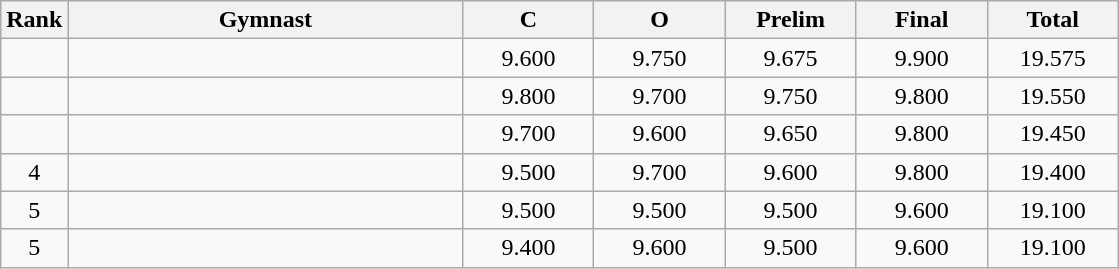<table class="wikitable" style="text-align:center">
<tr>
<th>Rank</th>
<th style="width:16em">Gymnast</th>
<th style="width:5em">C</th>
<th style="width:5em">O</th>
<th style="width:5em">Prelim</th>
<th style="width:5em">Final</th>
<th style="width:5em">Total</th>
</tr>
<tr>
<td></td>
<td align=left></td>
<td>9.600</td>
<td>9.750</td>
<td>9.675</td>
<td>9.900</td>
<td>19.575</td>
</tr>
<tr>
<td></td>
<td align=left></td>
<td>9.800</td>
<td>9.700</td>
<td>9.750</td>
<td>9.800</td>
<td>19.550</td>
</tr>
<tr>
<td></td>
<td align=left></td>
<td>9.700</td>
<td>9.600</td>
<td>9.650</td>
<td>9.800</td>
<td>19.450</td>
</tr>
<tr>
<td>4</td>
<td align=left></td>
<td>9.500</td>
<td>9.700</td>
<td>9.600</td>
<td>9.800</td>
<td>19.400</td>
</tr>
<tr>
<td>5</td>
<td align=left></td>
<td>9.500</td>
<td>9.500</td>
<td>9.500</td>
<td>9.600</td>
<td>19.100</td>
</tr>
<tr>
<td>5</td>
<td align=left></td>
<td>9.400</td>
<td>9.600</td>
<td>9.500</td>
<td>9.600</td>
<td>19.100</td>
</tr>
</table>
